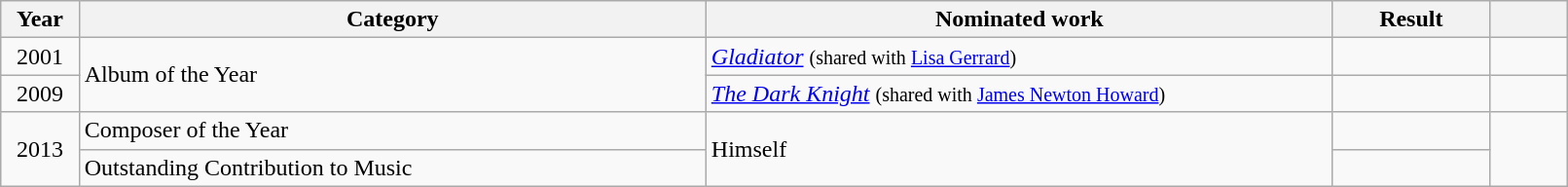<table class="wikitable" style="width:85%;">
<tr>
<th width=5%>Year</th>
<th style="width:40%;">Category</th>
<th style="width:40%;">Nominated work</th>
<th style="width:10%;">Result</th>
<th width=5%></th>
</tr>
<tr>
<td align="center">2001</td>
<td rowspan="2">Album of the Year</td>
<td><em><a href='#'>Gladiator</a></em> <small>(shared with <a href='#'>Lisa Gerrard</a>)</small></td>
<td></td>
<td align="center"></td>
</tr>
<tr>
<td align="center">2009</td>
<td><em><a href='#'>The Dark Knight</a></em> <small>(shared with <a href='#'>James Newton Howard</a>)</small></td>
<td></td>
<td align="center"></td>
</tr>
<tr>
<td align="center" rowspan="2">2013</td>
<td>Composer of the Year</td>
<td rowspan="2">Himself</td>
<td></td>
<td align="center" rowspan="2"></td>
</tr>
<tr>
<td>Outstanding Contribution to Music</td>
<td></td>
</tr>
</table>
